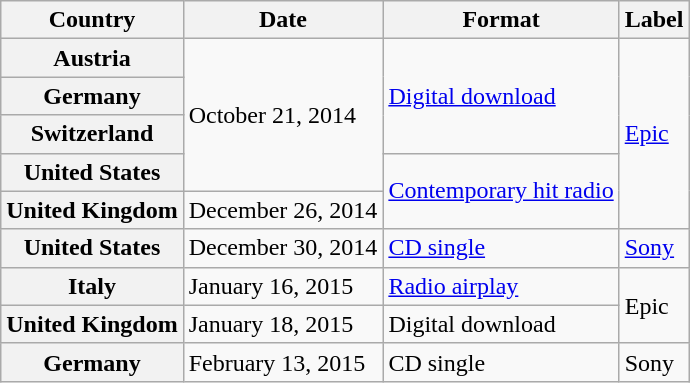<table class="wikitable plainrowheaders">
<tr>
<th scope="col">Country</th>
<th scope="col">Date</th>
<th scope="col">Format</th>
<th scope="col">Label</th>
</tr>
<tr>
<th scope="row">Austria</th>
<td rowspan="4">October 21, 2014</td>
<td rowspan="3"><a href='#'>Digital download</a></td>
<td rowspan="5"><a href='#'>Epic</a></td>
</tr>
<tr>
<th scope="row">Germany</th>
</tr>
<tr>
<th scope="row">Switzerland</th>
</tr>
<tr>
<th scope="row">United States</th>
<td rowspan="2"><a href='#'>Contemporary hit radio</a></td>
</tr>
<tr>
<th scope="row">United Kingdom</th>
<td>December 26, 2014</td>
</tr>
<tr>
<th scope="row">United States</th>
<td>December 30, 2014</td>
<td><a href='#'>CD single</a></td>
<td><a href='#'>Sony</a></td>
</tr>
<tr>
<th scope="row">Italy</th>
<td>January 16, 2015</td>
<td><a href='#'>Radio airplay</a></td>
<td rowspan="2">Epic</td>
</tr>
<tr>
<th scope="row">United Kingdom</th>
<td>January 18, 2015</td>
<td>Digital download</td>
</tr>
<tr>
<th scope="row">Germany</th>
<td>February 13, 2015</td>
<td>CD single</td>
<td>Sony</td>
</tr>
</table>
